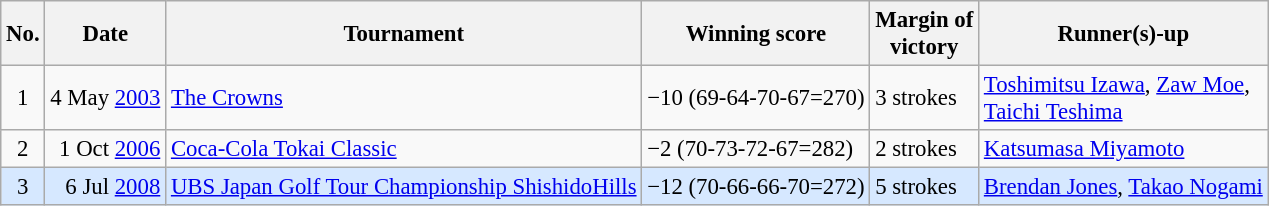<table class="wikitable" style="font-size:95%;">
<tr>
<th>No.</th>
<th>Date</th>
<th>Tournament</th>
<th>Winning score</th>
<th>Margin of<br>victory</th>
<th>Runner(s)-up</th>
</tr>
<tr>
<td align=center>1</td>
<td align=right>4 May <a href='#'>2003</a></td>
<td><a href='#'>The Crowns</a></td>
<td>−10 (69-64-70-67=270)</td>
<td>3 strokes</td>
<td> <a href='#'>Toshimitsu Izawa</a>,  <a href='#'>Zaw Moe</a>,<br> <a href='#'>Taichi Teshima</a></td>
</tr>
<tr>
<td align=center>2</td>
<td align=right>1 Oct <a href='#'>2006</a></td>
<td><a href='#'>Coca-Cola Tokai Classic</a></td>
<td>−2 (70-73-72-67=282)</td>
<td>2 strokes</td>
<td> <a href='#'>Katsumasa Miyamoto</a></td>
</tr>
<tr style="background:#D6E8FF;">
<td align=center>3</td>
<td align=right>6 Jul <a href='#'>2008</a></td>
<td><a href='#'>UBS Japan Golf Tour Championship ShishidoHills</a></td>
<td>−12 (70-66-66-70=272)</td>
<td>5 strokes</td>
<td> <a href='#'>Brendan Jones</a>,  <a href='#'>Takao Nogami</a></td>
</tr>
</table>
